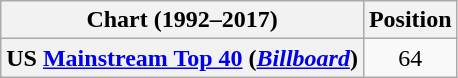<table class="wikitable plainrowheaders" style="text-align:center">
<tr>
<th>Chart (1992–2017)</th>
<th>Position</th>
</tr>
<tr>
<th scope="row">US <a href='#'>Mainstream Top 40</a> (<em><a href='#'>Billboard</a></em>)</th>
<td align="center">64</td>
</tr>
</table>
